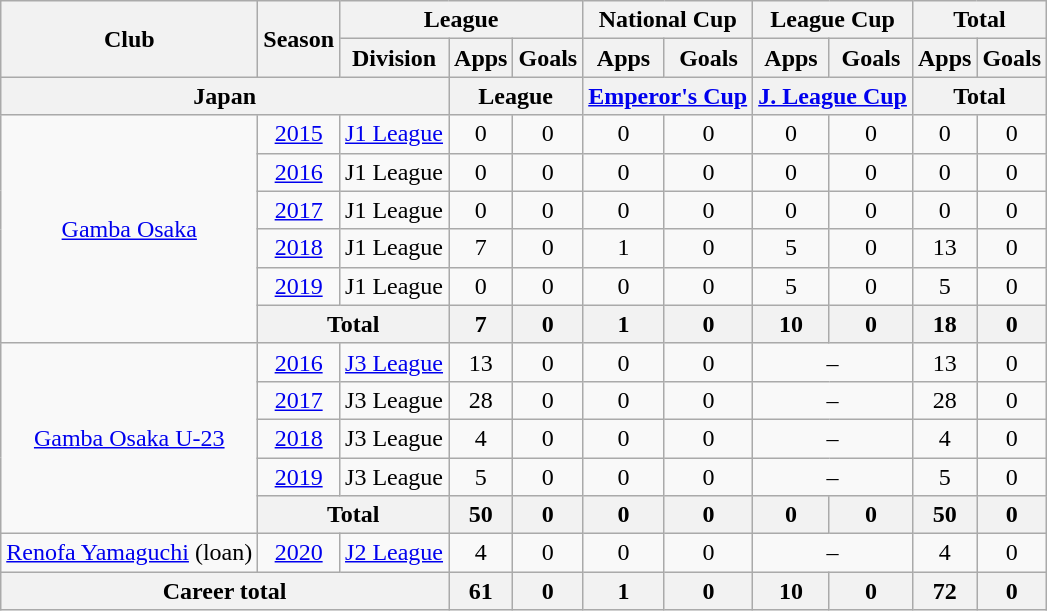<table class="wikitable" style="text-align:center">
<tr>
<th rowspan=2>Club</th>
<th rowspan=2>Season</th>
<th colspan=3>League</th>
<th colspan=2>National Cup</th>
<th colspan=2>League Cup</th>
<th colspan=2>Total</th>
</tr>
<tr>
<th>Division</th>
<th>Apps</th>
<th>Goals</th>
<th>Apps</th>
<th>Goals</th>
<th>Apps</th>
<th>Goals</th>
<th>Apps</th>
<th>Goals</th>
</tr>
<tr>
<th colspan=3>Japan</th>
<th colspan=2>League</th>
<th colspan=2><a href='#'>Emperor's Cup</a></th>
<th colspan=2><a href='#'>J. League Cup</a></th>
<th colspan=2>Total</th>
</tr>
<tr>
<td rowspan="6"><a href='#'>Gamba Osaka</a></td>
<td><a href='#'>2015</a></td>
<td><a href='#'>J1 League</a></td>
<td>0</td>
<td>0</td>
<td>0</td>
<td>0</td>
<td>0</td>
<td>0</td>
<td>0</td>
<td>0</td>
</tr>
<tr>
<td><a href='#'>2016</a></td>
<td>J1 League</td>
<td>0</td>
<td>0</td>
<td>0</td>
<td>0</td>
<td>0</td>
<td>0</td>
<td>0</td>
<td>0</td>
</tr>
<tr>
<td><a href='#'>2017</a></td>
<td>J1 League</td>
<td>0</td>
<td>0</td>
<td>0</td>
<td>0</td>
<td>0</td>
<td>0</td>
<td>0</td>
<td>0</td>
</tr>
<tr>
<td><a href='#'>2018</a></td>
<td>J1 League</td>
<td>7</td>
<td>0</td>
<td>1</td>
<td>0</td>
<td>5</td>
<td>0</td>
<td>13</td>
<td>0</td>
</tr>
<tr>
<td><a href='#'>2019</a></td>
<td>J1 League</td>
<td>0</td>
<td>0</td>
<td>0</td>
<td>0</td>
<td>5</td>
<td>0</td>
<td>5</td>
<td>0</td>
</tr>
<tr>
<th colspan="2">Total</th>
<th>7</th>
<th>0</th>
<th>1</th>
<th>0</th>
<th>10</th>
<th>0</th>
<th>18</th>
<th>0</th>
</tr>
<tr>
<td rowspan="5"><a href='#'>Gamba Osaka U-23</a></td>
<td><a href='#'>2016</a></td>
<td><a href='#'>J3 League</a></td>
<td>13</td>
<td>0</td>
<td>0</td>
<td>0</td>
<td colspan="2">–</td>
<td>13</td>
<td>0</td>
</tr>
<tr>
<td><a href='#'>2017</a></td>
<td>J3 League</td>
<td>28</td>
<td>0</td>
<td>0</td>
<td>0</td>
<td colspan="2">–</td>
<td>28</td>
<td>0</td>
</tr>
<tr>
<td><a href='#'>2018</a></td>
<td>J3 League</td>
<td>4</td>
<td>0</td>
<td>0</td>
<td>0</td>
<td colspan="2">–</td>
<td>4</td>
<td>0</td>
</tr>
<tr>
<td><a href='#'>2019</a></td>
<td>J3 League</td>
<td>5</td>
<td>0</td>
<td>0</td>
<td>0</td>
<td colspan="2">–</td>
<td>5</td>
<td>0</td>
</tr>
<tr>
<th colspan="2">Total</th>
<th>50</th>
<th>0</th>
<th>0</th>
<th>0</th>
<th>0</th>
<th>0</th>
<th>50</th>
<th>0</th>
</tr>
<tr>
<td><a href='#'>Renofa Yamaguchi</a> (loan)</td>
<td><a href='#'>2020</a></td>
<td><a href='#'>J2 League</a></td>
<td>4</td>
<td>0</td>
<td>0</td>
<td>0</td>
<td colspan="2">–</td>
<td>4</td>
<td>0</td>
</tr>
<tr>
<th colspan=3>Career total</th>
<th>61</th>
<th>0</th>
<th>1</th>
<th>0</th>
<th>10</th>
<th>0</th>
<th>72</th>
<th>0</th>
</tr>
</table>
